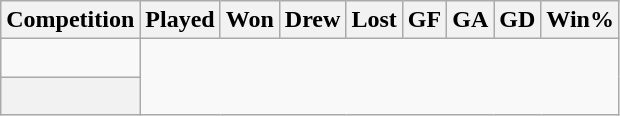<table class="wikitable sortable" style="text-align: center;">
<tr>
<th>Competition</th>
<th>Played</th>
<th>Won</th>
<th>Drew</th>
<th>Lost</th>
<th>GF</th>
<th>GA</th>
<th>GD</th>
<th>Win%</th>
</tr>
<tr>
<td align=left><br></td>
</tr>
<tr class="sortbottom">
<th><br></th>
</tr>
</table>
